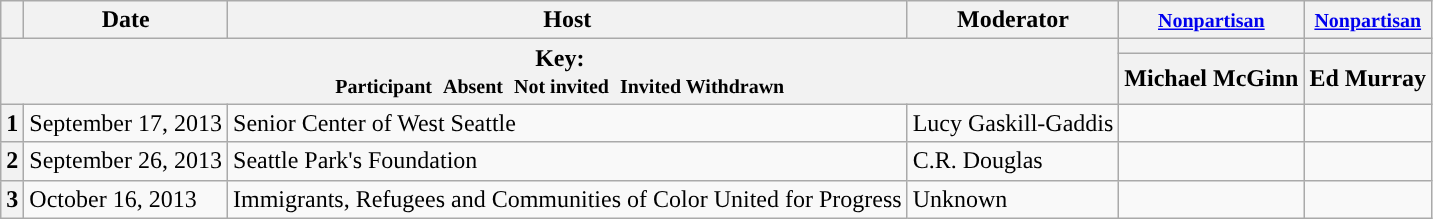<table class="wikitable">
<tr>
<th></th>
<th>Date</th>
<th>Host</th>
<th>Moderator</th>
<th><small><a href='#'>Nonpartisan</a></small></th>
<th><small><a href='#'>Nonpartisan</a></small></th>
</tr>
<tr>
<th colspan="4" rowspan="2">Key:<br> <small>Participant </small>  <small>Absent </small>  <small>Not invited </small>  <small>Invited  Withdrawn</small></th>
<th scope="col" style="background:"></th>
<th scope="col" style="background:"></th>
</tr>
<tr>
<th scope="col">Michael McGinn</th>
<th scope="col">Ed Murray</th>
</tr>
<tr>
<th>1</th>
<td>September 17, 2013</td>
<td>Senior Center of West Seattle</td>
<td>Lucy Gaskill-Gaddis</td>
<td></td>
<td></td>
</tr>
<tr>
<th>2</th>
<td>September 26, 2013</td>
<td>Seattle Park's Foundation</td>
<td>C.R. Douglas</td>
<td></td>
<td></td>
</tr>
<tr>
<th>3</th>
<td>October 16, 2013</td>
<td>Immigrants, Refugees and Communities of Color United for Progress</td>
<td>Unknown</td>
<td></td>
<td></td>
</tr>
</table>
